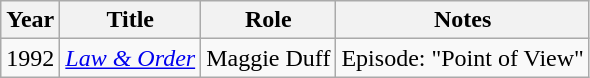<table class="wikitable sortable">
<tr>
<th>Year</th>
<th>Title</th>
<th>Role</th>
<th>Notes</th>
</tr>
<tr>
<td>1992</td>
<td><em><a href='#'>Law & Order</a></em></td>
<td>Maggie Duff</td>
<td>Episode: "Point of View"</td>
</tr>
</table>
